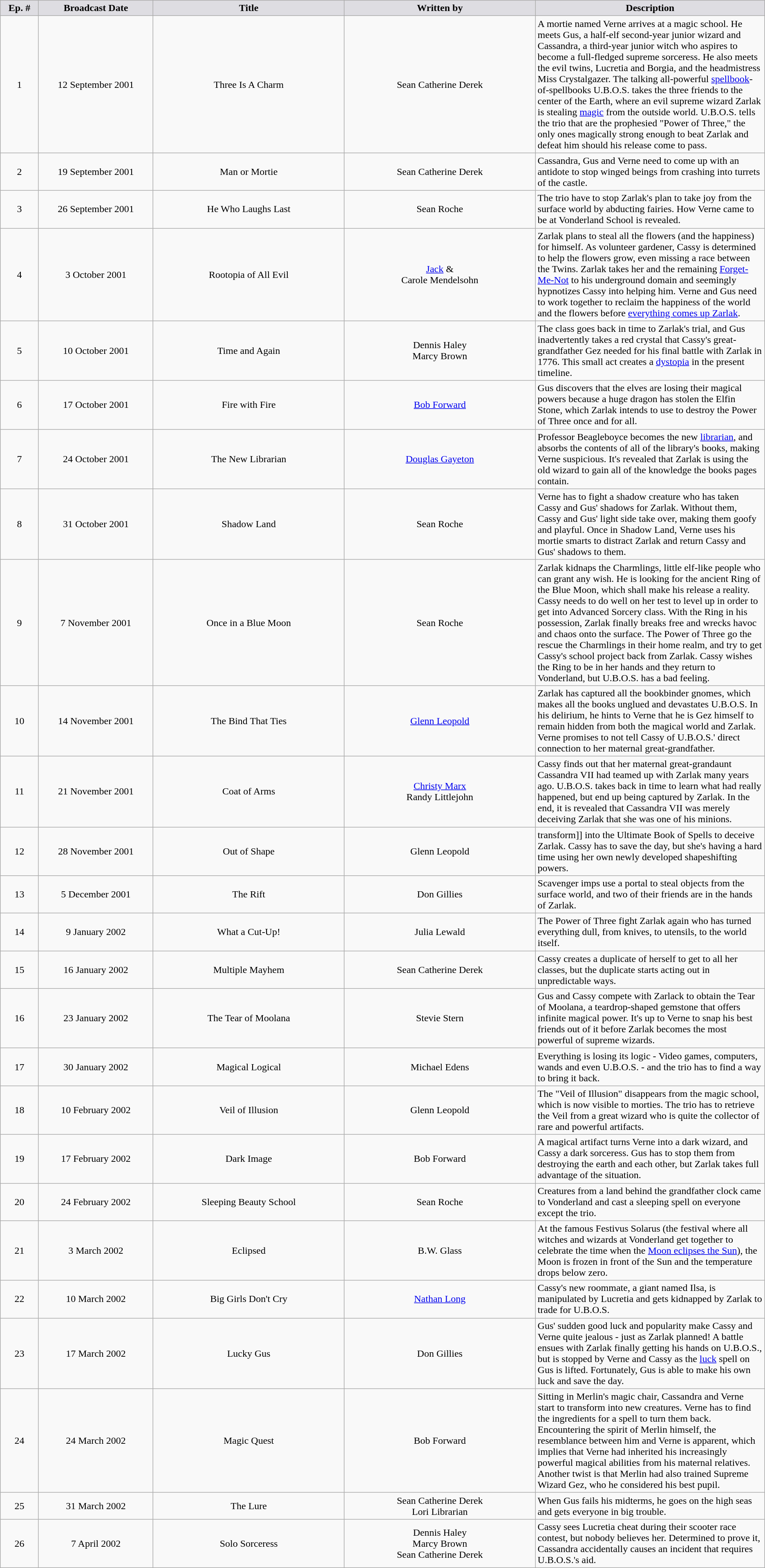<table class="wikitable" border="1" |->
<tr>
<th style="background-color: #DEDDE2" width=5%>Ep. #</th>
<th style="background-color: #DEDDE2" width=15%>Broadcast Date</th>
<th style="background-color: #DEDDE2" width=25%>Title</th>
<th style="background-color: #DEDDE2" width=25%>Written by</th>
<th style="background-color: #DEDDE2" width=55%>Description</th>
</tr>
<tr>
<td align=center>1</td>
<td align=center>12 September 2001</td>
<td align=center>Three Is A Charm</td>
<td align=center>Sean Catherine Derek</td>
<td>A mortie named Verne arrives at a magic school. He meets Gus, a half-elf second-year junior wizard and Cassandra, a third-year junior witch who aspires to become a full-fledged supreme sorceress. He also meets the evil twins, Lucretia and Borgia, and the headmistress Miss Crystalgazer. The talking all-powerful <a href='#'>spellbook</a>-of-spellbooks U.B.O.S. takes the three friends to the center of the Earth, where an evil supreme wizard Zarlak is stealing <a href='#'>magic</a> from the outside world. U.B.O.S. tells the trio that are the prophesied "Power of Three," the only ones magically strong enough to beat Zarlak and defeat him should his release come to pass.</td>
</tr>
<tr>
<td align=center>2</td>
<td align=center>19 September 2001</td>
<td align=center>Man or Mortie</td>
<td align=center>Sean Catherine Derek</td>
<td>Cassandra, Gus and Verne need to come up with an antidote to stop winged beings from crashing into turrets of the castle.</td>
</tr>
<tr>
<td align=center>3</td>
<td align=center>26 September 2001</td>
<td align=center>He Who Laughs Last</td>
<td align=center>Sean Roche</td>
<td>The trio have to stop Zarlak's plan to take joy from the surface world by abducting fairies. How Verne came to be at Vonderland School is revealed.</td>
</tr>
<tr>
<td align=center>4</td>
<td align=center>3 October 2001</td>
<td align=center>Rootopia of All Evil</td>
<td align=center><a href='#'>Jack</a> &<br>Carole Mendelsohn</td>
<td>Zarlak plans to steal all the flowers (and the happiness) for himself. As volunteer gardener, Cassy is determined to help the flowers grow, even missing a race between the Twins. Zarlak takes her and the remaining <a href='#'>Forget-Me-Not</a> to his underground domain and seemingly hypnotizes Cassy into helping him. Verne and Gus need to work together to reclaim the happiness of the world and the flowers before <a href='#'>everything comes up Zarlak</a>.</td>
</tr>
<tr>
<td align=center>5</td>
<td align=center>10 October 2001</td>
<td align=center>Time and Again</td>
<td align=center>Dennis Haley<br>Marcy Brown</td>
<td>The class goes back in time to Zarlak's trial, and Gus inadvertently takes a red crystal that Cassy's great-grandfather Gez needed for his final battle with Zarlak in 1776. This small act creates a <a href='#'>dystopia</a> in the present timeline.</td>
</tr>
<tr>
<td align=center>6</td>
<td align=center>17 October 2001</td>
<td align=center>Fire with Fire</td>
<td align=center><a href='#'>Bob Forward</a></td>
<td>Gus discovers that the elves are losing their magical powers because a huge dragon has stolen the Elfin Stone, which Zarlak intends to use to destroy the Power of Three once and for all.</td>
</tr>
<tr>
<td align=center>7</td>
<td align=center>24 October 2001</td>
<td align=center>The New Librarian</td>
<td align=center><a href='#'>Douglas Gayeton</a></td>
<td>Professor Beagleboyce becomes the new <a href='#'>librarian</a>, and absorbs the contents of all of the library's books, making Verne suspicious. It's revealed that Zarlak is using the old wizard to gain all of the knowledge the books pages contain.</td>
</tr>
<tr>
<td align=center>8</td>
<td align=center>31 October 2001</td>
<td align=center>Shadow Land</td>
<td align=center>Sean Roche</td>
<td>Verne has to fight a shadow creature who has taken Cassy and Gus' shadows for Zarlak. Without them, Cassy and Gus' light side take over, making them goofy and playful. Once in Shadow Land, Verne uses his mortie smarts to distract Zarlak and return Cassy and Gus' shadows to them.</td>
</tr>
<tr>
<td align=center>9</td>
<td align=center>7 November 2001</td>
<td align=center>Once in a Blue Moon</td>
<td align=center>Sean Roche</td>
<td>Zarlak kidnaps the Charmlings, little elf-like people who can grant any wish. He is looking for the ancient Ring of the Blue Moon, which shall make his release a reality. Cassy needs to do well on her test to level up in order to get into Advanced Sorcery class. With the Ring in his possession, Zarlak finally breaks free and wrecks havoc and chaos onto the surface. The Power of Three go the rescue the Charmlings in their home realm, and try to get Cassy's school project back from Zarlak. Cassy wishes the Ring to be in her hands and they return to Vonderland, but U.B.O.S. has a bad feeling.</td>
</tr>
<tr>
<td align=center>10</td>
<td align=center>14 November 2001</td>
<td align=center>The Bind That Ties</td>
<td align=center><a href='#'>Glenn Leopold</a></td>
<td>Zarlak has captured all the bookbinder gnomes, which makes all the books unglued and devastates U.B.O.S. In his delirium, he hints to Verne that he is Gez himself to remain hidden from both the magical world and Zarlak. Verne promises to not tell Cassy of U.B.O.S.' direct connection to her maternal great-grandfather.</td>
</tr>
<tr>
<td align=center>11</td>
<td align=center>21 November 2001</td>
<td align=center>Coat of Arms</td>
<td align=center><a href='#'>Christy Marx</a><br>Randy Littlejohn</td>
<td>Cassy finds out that her maternal great-grandaunt Cassandra VII had teamed up with Zarlak many years ago. U.B.O.S. takes back in time to learn what had really happened, but end up being captured by Zarlak. In the end, it is revealed that Cassandra VII was merely deceiving Zarlak that she was one of his minions.</td>
</tr>
<tr>
<td align=center>12</td>
<td align=center>28 November 2001</td>
<td align=center>Out of Shape</td>
<td align=center>Glenn Leopold</td>
<td Zarlak sends his dragon to steal U.B.O.S., but kidnaps Verne instead who had managed to shapeshifting>transform]] into the Ultimate Book of Spells to deceive Zarlak. Cassy has to save the day, but she's having a hard time using her own newly developed shapeshifting powers.</td>
</tr>
<tr>
<td align=center>13</td>
<td align=center>5 December 2001</td>
<td align=center>The Rift</td>
<td align=center>Don Gillies</td>
<td>Scavenger imps use a portal to steal objects from the surface world, and two of their friends are in the hands of Zarlak.</td>
</tr>
<tr>
<td align=center>14</td>
<td align=center>9 January 2002</td>
<td align=center>What a Cut-Up!</td>
<td align=center>Julia Lewald</td>
<td>The Power of Three fight Zarlak again who has turned everything dull, from knives, to utensils, to the world itself.</td>
</tr>
<tr>
<td align=center>15</td>
<td align=center>16 January 2002</td>
<td align=center>Multiple Mayhem</td>
<td align=center>Sean Catherine Derek</td>
<td>Cassy creates a duplicate of herself to get to all her classes, but the duplicate starts acting out in unpredictable ways.</td>
</tr>
<tr>
<td align=center>16</td>
<td align=center>23 January 2002</td>
<td align=center>The Tear of Moolana</td>
<td align=center>Stevie Stern</td>
<td>Gus and Cassy compete with Zarlack to obtain the Tear of Moolana, a teardrop-shaped gemstone that offers infinite magical power. It's up to Verne to snap his best friends out of it before Zarlak becomes the most powerful of supreme wizards.</td>
</tr>
<tr>
<td align=center>17</td>
<td align=center>30 January 2002</td>
<td align=center>Magical Logical</td>
<td align=center>Michael Edens</td>
<td>Everything is losing its logic - Video games, computers, wands and even U.B.O.S. - and the trio has to find a way to bring it back.</td>
</tr>
<tr>
<td align=center>18</td>
<td align=center>10 February 2002</td>
<td align=center>Veil of Illusion</td>
<td align=center>Glenn Leopold</td>
<td>The "Veil of Illusion" disappears from the magic school, which is now visible to morties. The trio has to retrieve the Veil from a great wizard who is quite the collector of rare and powerful artifacts.</td>
</tr>
<tr>
<td align=center>19</td>
<td align=center>17 February 2002</td>
<td align=center>Dark Image</td>
<td align=center>Bob Forward</td>
<td>A magical artifact turns Verne into a dark wizard, and Cassy a dark sorceress. Gus has to stop them from destroying the earth and each other, but Zarlak takes full advantage of the situation.</td>
</tr>
<tr>
<td align=center>20</td>
<td align=center>24 February 2002</td>
<td align=center>Sleeping Beauty School</td>
<td align=center>Sean Roche</td>
<td>Creatures from a land behind the grandfather clock came to Vonderland and cast a sleeping spell on everyone except the trio.</td>
</tr>
<tr>
<td align=center>21</td>
<td align=center>3 March 2002</td>
<td align=center>Eclipsed</td>
<td align=center>B.W. Glass</td>
<td>At the famous Festivus Solarus (the festival where all witches and wizards at Vonderland get together to celebrate the time when the <a href='#'>Moon eclipses the Sun</a>), the Moon is frozen in front of the Sun and the temperature drops below zero.</td>
</tr>
<tr>
<td align=center>22</td>
<td align=center>10 March 2002</td>
<td align=center>Big Girls Don't Cry</td>
<td align=center><a href='#'>Nathan Long</a></td>
<td>Cassy's new roommate, a giant named Ilsa, is manipulated by Lucretia and gets kidnapped by Zarlak to trade for U.B.O.S.</td>
</tr>
<tr>
<td align=center>23</td>
<td align=center>17 March 2002</td>
<td align=center>Lucky Gus</td>
<td align=center>Don Gillies</td>
<td>Gus' sudden good luck and popularity make Cassy and Verne quite jealous - just as Zarlak planned! A battle ensues with Zarlak finally getting his hands on U.B.O.S., but is stopped by Verne and Cassy as the <a href='#'>luck</a> spell on Gus is lifted. Fortunately, Gus is able to make his own luck and save the day.</td>
</tr>
<tr>
<td align=center>24</td>
<td align=center>24 March 2002</td>
<td align=center>Magic Quest</td>
<td align=center>Bob Forward</td>
<td>Sitting in Merlin's magic chair, Cassandra and Verne start to transform into new creatures. Verne has to find the ingredients for a spell to turn them back. Encountering the spirit of Merlin himself, the resemblance between him and Verne is apparent, which implies that Verne had inherited his increasingly powerful magical abilities from his maternal relatives. Another twist is that Merlin had also trained Supreme Wizard Gez, who he considered his best pupil.</td>
</tr>
<tr>
<td align=center>25</td>
<td align=center>31 March 2002</td>
<td align=center>The Lure</td>
<td align=center>Sean Catherine Derek<br>Lori Librarian</td>
<td>When Gus fails his midterms, he goes on the high seas and gets everyone in big trouble.</td>
</tr>
<tr>
<td align=center>26</td>
<td align=center>7 April 2002</td>
<td align=center>Solo Sorceress</td>
<td align=center>Dennis Haley<br>Marcy Brown<br>Sean Catherine Derek</td>
<td>Cassy sees Lucretia cheat during their scooter race contest, but nobody believes her. Determined to prove it, Cassandra accidentally causes an incident that requires U.B.O.S.'s aid.</td>
</tr>
</table>
